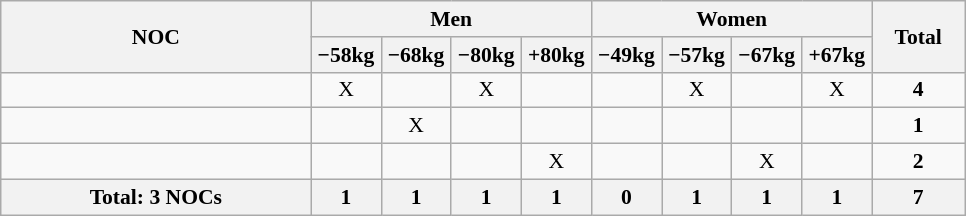<table class="wikitable" style="text-align:center; font-size:90%">
<tr>
<th rowspan="2" width=200 align="left">NOC</th>
<th colspan="4">Men</th>
<th colspan="4">Women</th>
<th width=55 rowspan="2">Total</th>
</tr>
<tr>
<th width=40>−58kg</th>
<th width=40>−68kg</th>
<th width=40>−80kg</th>
<th width=40>+80kg</th>
<th width=40>−49kg</th>
<th width=40>−57kg</th>
<th width=40>−67kg</th>
<th width=40>+67kg</th>
</tr>
<tr>
<td align="left"></td>
<td>X</td>
<td></td>
<td>X</td>
<td></td>
<td></td>
<td>X</td>
<td></td>
<td>X</td>
<td><strong>4</strong></td>
</tr>
<tr>
<td align="left"></td>
<td></td>
<td>X</td>
<td></td>
<td></td>
<td></td>
<td></td>
<td></td>
<td></td>
<td><strong>1</strong></td>
</tr>
<tr>
<td align="left"></td>
<td></td>
<td></td>
<td></td>
<td>X</td>
<td></td>
<td></td>
<td>X</td>
<td></td>
<td><strong>2</strong></td>
</tr>
<tr>
<th>Total: 3 NOCs</th>
<th>1</th>
<th>1</th>
<th>1</th>
<th>1</th>
<th>0</th>
<th>1</th>
<th>1</th>
<th>1</th>
<th>7</th>
</tr>
</table>
